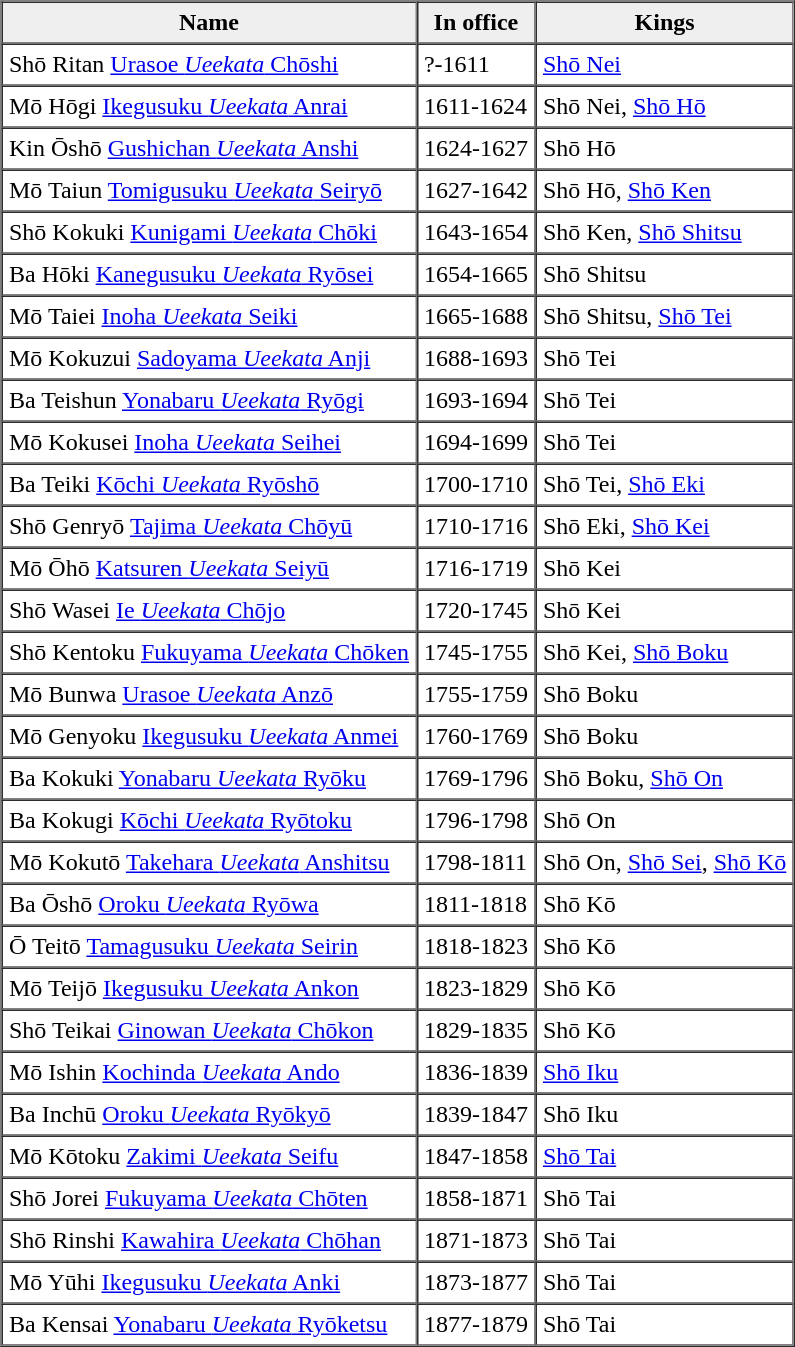<table border=1 cellpadding=4 cellspacing=0>
<tr>
<th align="center" style="background:#efefef;">Name</th>
<th align="center" style="background:#efefef;">In office</th>
<th align="center" style="background:#efefef;">Kings</th>
</tr>
<tr>
<td>Shō Ritan <a href='#'>Urasoe <em>Ueekata</em> Chōshi</a><br></td>
<td>?-1611</td>
<td><a href='#'>Shō Nei</a></td>
</tr>
<tr>
<td>Mō Hōgi <a href='#'>Ikegusuku <em>Ueekata</em> Anrai</a><br></td>
<td>1611-1624</td>
<td>Shō Nei, <a href='#'>Shō Hō</a></td>
</tr>
<tr>
<td>Kin Ōshō <a href='#'>Gushichan <em>Ueekata</em> Anshi</a><br></td>
<td>1624-1627</td>
<td>Shō Hō</td>
</tr>
<tr>
<td>Mō Taiun <a href='#'>Tomigusuku <em>Ueekata</em> Seiryō</a><br></td>
<td>1627-1642</td>
<td>Shō Hō, <a href='#'>Shō Ken</a></td>
</tr>
<tr>
<td>Shō Kokuki <a href='#'>Kunigami <em>Ueekata</em> Chōki</a><br></td>
<td>1643-1654</td>
<td>Shō Ken, <a href='#'>Shō Shitsu</a></td>
</tr>
<tr>
<td>Ba Hōki <a href='#'>Kanegusuku <em>Ueekata</em> Ryōsei</a><br></td>
<td>1654-1665</td>
<td>Shō Shitsu</td>
</tr>
<tr>
<td>Mō Taiei <a href='#'>Inoha <em>Ueekata</em> Seiki</a><br></td>
<td>1665-1688</td>
<td>Shō Shitsu, <a href='#'>Shō Tei</a></td>
</tr>
<tr>
<td>Mō Kokuzui <a href='#'>Sadoyama <em>Ueekata</em> Anji</a><br></td>
<td>1688-1693</td>
<td>Shō Tei</td>
</tr>
<tr>
<td>Ba Teishun <a href='#'>Yonabaru <em>Ueekata</em> Ryōgi</a><br></td>
<td>1693-1694</td>
<td>Shō Tei</td>
</tr>
<tr>
<td>Mō Kokusei <a href='#'>Inoha <em>Ueekata</em> Seihei</a><br></td>
<td>1694-1699</td>
<td>Shō Tei</td>
</tr>
<tr>
<td>Ba Teiki <a href='#'>Kōchi <em>Ueekata</em> Ryōshō</a><br></td>
<td>1700-1710</td>
<td>Shō Tei, <a href='#'>Shō Eki</a></td>
</tr>
<tr>
<td>Shō Genryō <a href='#'>Tajima <em>Ueekata</em> Chōyū</a><br></td>
<td>1710-1716</td>
<td>Shō Eki, <a href='#'>Shō Kei</a></td>
</tr>
<tr>
<td>Mō Ōhō <a href='#'>Katsuren <em>Ueekata</em> Seiyū</a><br></td>
<td>1716-1719</td>
<td>Shō Kei</td>
</tr>
<tr>
<td>Shō Wasei <a href='#'>Ie <em>Ueekata</em> Chōjo</a><br></td>
<td>1720-1745</td>
<td>Shō Kei</td>
</tr>
<tr>
<td>Shō Kentoku <a href='#'>Fukuyama <em>Ueekata</em> Chōken</a><br></td>
<td>1745-1755</td>
<td>Shō Kei, <a href='#'>Shō Boku</a></td>
</tr>
<tr>
<td>Mō Bunwa <a href='#'>Urasoe <em>Ueekata</em> Anzō</a><br></td>
<td>1755-1759</td>
<td>Shō Boku</td>
</tr>
<tr>
<td>Mō Genyoku <a href='#'>Ikegusuku <em>Ueekata</em> Anmei</a><br></td>
<td>1760-1769</td>
<td>Shō Boku</td>
</tr>
<tr>
<td>Ba Kokuki <a href='#'>Yonabaru <em>Ueekata</em> Ryōku</a><br></td>
<td>1769-1796</td>
<td>Shō Boku, <a href='#'>Shō On</a></td>
</tr>
<tr>
<td>Ba Kokugi <a href='#'>Kōchi <em>Ueekata</em> Ryōtoku</a><br></td>
<td>1796-1798</td>
<td>Shō On</td>
</tr>
<tr>
<td>Mō Kokutō <a href='#'>Takehara <em>Ueekata</em> Anshitsu</a><br></td>
<td>1798-1811</td>
<td>Shō On, <a href='#'>Shō Sei</a>, <a href='#'>Shō Kō</a></td>
</tr>
<tr>
<td>Ba Ōshō <a href='#'>Oroku <em>Ueekata</em> Ryōwa</a><br></td>
<td>1811-1818</td>
<td>Shō Kō</td>
</tr>
<tr>
<td>Ō Teitō <a href='#'>Tamagusuku <em>Ueekata</em> Seirin</a><br></td>
<td>1818-1823</td>
<td>Shō Kō</td>
</tr>
<tr>
<td>Mō Teijō <a href='#'>Ikegusuku <em>Ueekata</em> Ankon</a><br></td>
<td>1823-1829</td>
<td>Shō Kō</td>
</tr>
<tr>
<td>Shō Teikai <a href='#'>Ginowan <em>Ueekata</em> Chōkon</a><br></td>
<td>1829-1835</td>
<td>Shō Kō</td>
</tr>
<tr>
<td>Mō Ishin <a href='#'>Kochinda <em>Ueekata</em> Ando</a><br></td>
<td>1836-1839</td>
<td><a href='#'>Shō Iku</a></td>
</tr>
<tr>
<td>Ba Inchū <a href='#'>Oroku <em>Ueekata</em> Ryōkyō</a><br></td>
<td>1839-1847</td>
<td>Shō Iku</td>
</tr>
<tr>
<td>Mō Kōtoku <a href='#'>Zakimi <em>Ueekata</em> Seifu</a><br></td>
<td>1847-1858</td>
<td><a href='#'>Shō Tai</a></td>
</tr>
<tr>
<td>Shō Jorei <a href='#'>Fukuyama <em>Ueekata</em> Chōten</a><br></td>
<td>1858-1871</td>
<td>Shō Tai</td>
</tr>
<tr>
<td>Shō Rinshi <a href='#'>Kawahira <em>Ueekata</em> Chōhan</a><br></td>
<td>1871-1873</td>
<td>Shō Tai</td>
</tr>
<tr>
<td>Mō Yūhi <a href='#'>Ikegusuku <em>Ueekata</em> Anki</a><br></td>
<td>1873-1877</td>
<td>Shō Tai</td>
</tr>
<tr>
<td>Ba Kensai <a href='#'>Yonabaru <em>Ueekata</em> Ryōketsu</a><br></td>
<td>1877-1879</td>
<td>Shō Tai</td>
</tr>
<tr>
</tr>
</table>
